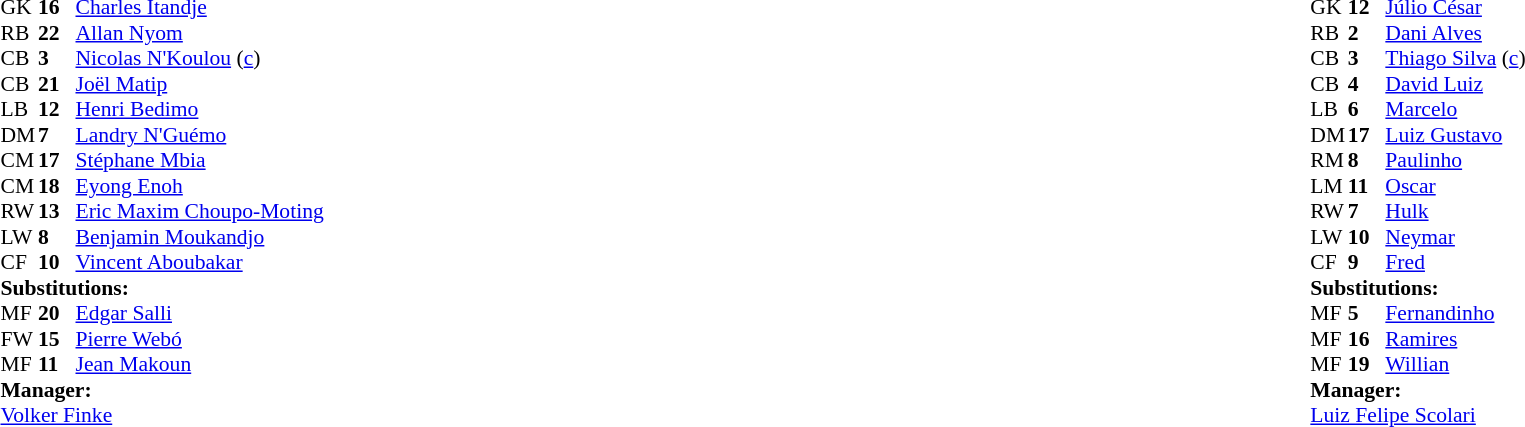<table style="width:100%;">
<tr>
<td style="vertical-align:top; width:40%;"><br><table style="font-size: 90%" cellspacing="0" cellpadding="0">
<tr>
<td colspan=4></td>
</tr>
<tr>
<th width="25"></th>
<th width="25"></th>
</tr>
<tr>
<td>GK</td>
<td><strong>16</strong></td>
<td><a href='#'>Charles Itandje</a></td>
</tr>
<tr>
<td>RB</td>
<td><strong>22</strong></td>
<td><a href='#'>Allan Nyom</a></td>
</tr>
<tr>
<td>CB</td>
<td><strong>3</strong></td>
<td><a href='#'>Nicolas N'Koulou</a> (<a href='#'>c</a>)</td>
</tr>
<tr>
<td>CB</td>
<td><strong>21</strong></td>
<td><a href='#'>Joël Matip</a></td>
</tr>
<tr>
<td>LB</td>
<td><strong>12</strong></td>
<td><a href='#'>Henri Bedimo</a></td>
</tr>
<tr>
<td>DM</td>
<td><strong>7</strong></td>
<td><a href='#'>Landry N'Guémo</a></td>
</tr>
<tr>
<td>CM</td>
<td><strong>17</strong></td>
<td><a href='#'>Stéphane Mbia</a></td>
<td></td>
</tr>
<tr>
<td>CM</td>
<td><strong>18</strong></td>
<td><a href='#'>Eyong Enoh</a></td>
<td></td>
</tr>
<tr>
<td>RW</td>
<td><strong>13</strong></td>
<td><a href='#'>Eric Maxim Choupo-Moting</a></td>
<td></td>
<td></td>
</tr>
<tr>
<td>LW</td>
<td><strong>8</strong></td>
<td><a href='#'>Benjamin Moukandjo</a></td>
<td></td>
<td></td>
</tr>
<tr>
<td>CF</td>
<td><strong>10</strong></td>
<td><a href='#'>Vincent Aboubakar</a></td>
<td></td>
<td></td>
</tr>
<tr>
<td colspan=3><strong>Substitutions:</strong></td>
</tr>
<tr>
<td>MF</td>
<td><strong>20</strong></td>
<td><a href='#'>Edgar Salli</a></td>
<td></td>
<td></td>
</tr>
<tr>
<td>FW</td>
<td><strong>15</strong></td>
<td><a href='#'>Pierre Webó</a></td>
<td></td>
<td></td>
</tr>
<tr>
<td>MF</td>
<td><strong>11</strong></td>
<td><a href='#'>Jean Makoun</a></td>
<td></td>
<td></td>
</tr>
<tr>
<td colspan=3><strong>Manager:</strong></td>
</tr>
<tr>
<td colspan=3> <a href='#'>Volker Finke</a></td>
</tr>
</table>
</td>
<td valign="top"></td>
<td style="vertical-align:top; width:50%;"><br><table style="font-size: 90%; margin: auto;" cellspacing="0" cellpadding="0">
<tr>
<td colspan=4></td>
</tr>
<tr>
<th width="25"></th>
<th width="25"></th>
</tr>
<tr>
<td>GK</td>
<td><strong>12</strong></td>
<td><a href='#'>Júlio César</a></td>
</tr>
<tr>
<td>RB</td>
<td><strong>2</strong></td>
<td><a href='#'>Dani Alves</a></td>
</tr>
<tr>
<td>CB</td>
<td><strong>3</strong></td>
<td><a href='#'>Thiago Silva</a> (<a href='#'>c</a>)</td>
</tr>
<tr>
<td>CB</td>
<td><strong>4</strong></td>
<td><a href='#'>David Luiz</a></td>
</tr>
<tr>
<td>LB</td>
<td><strong>6</strong></td>
<td><a href='#'>Marcelo</a></td>
</tr>
<tr>
<td>DM</td>
<td><strong>17</strong></td>
<td><a href='#'>Luiz Gustavo</a></td>
</tr>
<tr>
<td>RM</td>
<td><strong>8</strong></td>
<td><a href='#'>Paulinho</a></td>
<td></td>
<td></td>
</tr>
<tr>
<td>LM</td>
<td><strong>11</strong></td>
<td><a href='#'>Oscar</a></td>
</tr>
<tr>
<td>RW</td>
<td><strong>7</strong></td>
<td><a href='#'>Hulk</a></td>
<td></td>
<td></td>
</tr>
<tr>
<td>LW</td>
<td><strong>10</strong></td>
<td><a href='#'>Neymar</a></td>
<td></td>
<td></td>
</tr>
<tr>
<td>CF</td>
<td><strong>9</strong></td>
<td><a href='#'>Fred</a></td>
</tr>
<tr>
<td colspan=3><strong>Substitutions:</strong></td>
</tr>
<tr>
<td>MF</td>
<td><strong>5</strong></td>
<td><a href='#'>Fernandinho</a></td>
<td></td>
<td></td>
</tr>
<tr>
<td>MF</td>
<td><strong>16</strong></td>
<td><a href='#'>Ramires</a></td>
<td></td>
<td></td>
</tr>
<tr>
<td>MF</td>
<td><strong>19</strong></td>
<td><a href='#'>Willian</a></td>
<td></td>
<td></td>
</tr>
<tr>
<td colspan=3><strong>Manager:</strong></td>
</tr>
<tr>
<td colspan=3><a href='#'>Luiz Felipe Scolari</a></td>
</tr>
</table>
</td>
</tr>
</table>
